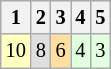<table class="wikitable" style="font-size: 85%;">
<tr>
<th>1</th>
<th>2</th>
<th>3</th>
<th>4</th>
<th>5</th>
</tr>
<tr align="center">
<td style="background:#FFFFBF;">10</td>
<td style="background:#DFDFDF;">8</td>
<td style="background:#FFDF9F;">6</td>
<td style="background:#DFFFDF;">4</td>
<td style="background:#DFFFDF;">3</td>
</tr>
</table>
